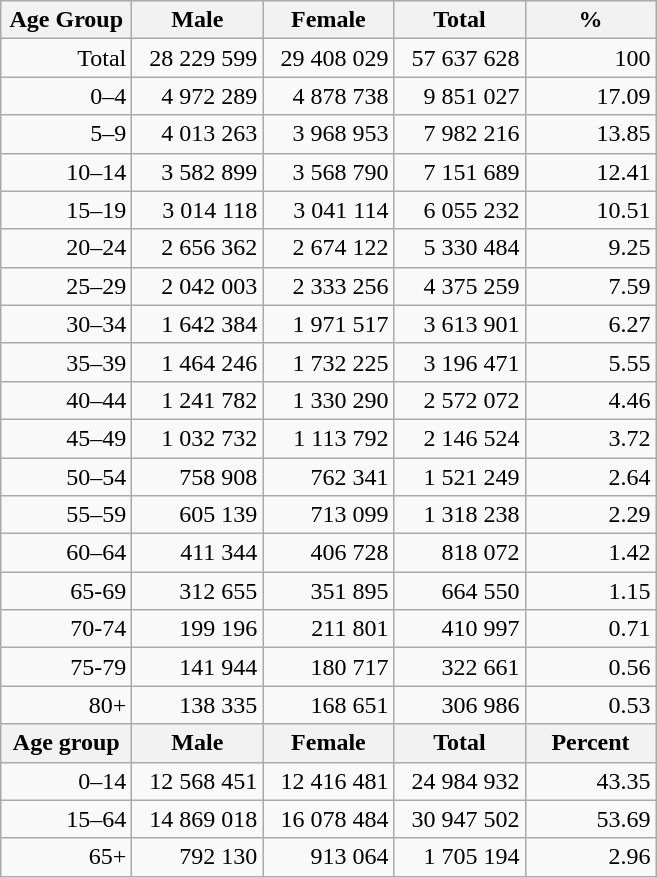<table class="wikitable">
<tr>
<th width="80pt">Age Group</th>
<th width="80pt">Male</th>
<th width="80pt">Female</th>
<th width="80pt">Total</th>
<th width="80pt">%</th>
</tr>
<tr>
<td align="right">Total</td>
<td align="right">28 229 599</td>
<td align="right">29 408 029</td>
<td align="right">57 637 628</td>
<td align="right">100</td>
</tr>
<tr>
<td align="right">0–4</td>
<td align="right">4 972 289</td>
<td align="right">4 878 738</td>
<td align="right">9 851 027</td>
<td align="right">17.09</td>
</tr>
<tr>
<td align="right">5–9</td>
<td align="right">4 013 263</td>
<td align="right">3 968 953</td>
<td align="right">7 982 216</td>
<td align="right">13.85</td>
</tr>
<tr>
<td align="right">10–14</td>
<td align="right">3 582 899</td>
<td align="right">3 568 790</td>
<td align="right">7 151 689</td>
<td align="right">12.41</td>
</tr>
<tr>
<td align="right">15–19</td>
<td align="right">3 014 118</td>
<td align="right">3 041 114</td>
<td align="right">6 055 232</td>
<td align="right">10.51</td>
</tr>
<tr>
<td align="right">20–24</td>
<td align="right">2 656 362</td>
<td align="right">2 674 122</td>
<td align="right">5 330 484</td>
<td align="right">9.25</td>
</tr>
<tr>
<td align="right">25–29</td>
<td align="right">2 042 003</td>
<td align="right">2 333 256</td>
<td align="right">4 375 259</td>
<td align="right">7.59</td>
</tr>
<tr>
<td align="right">30–34</td>
<td align="right">1 642 384</td>
<td align="right">1 971 517</td>
<td align="right">3 613 901</td>
<td align="right">6.27</td>
</tr>
<tr>
<td align="right">35–39</td>
<td align="right">1 464 246</td>
<td align="right">1 732 225</td>
<td align="right">3 196 471</td>
<td align="right">5.55</td>
</tr>
<tr>
<td align="right">40–44</td>
<td align="right">1 241 782</td>
<td align="right">1 330 290</td>
<td align="right">2 572 072</td>
<td align="right">4.46</td>
</tr>
<tr>
<td align="right">45–49</td>
<td align="right">1 032 732</td>
<td align="right">1 113 792</td>
<td align="right">2 146 524</td>
<td align="right">3.72</td>
</tr>
<tr>
<td align="right">50–54</td>
<td align="right">758 908</td>
<td align="right">762 341</td>
<td align="right">1 521 249</td>
<td align="right">2.64</td>
</tr>
<tr>
<td align="right">55–59</td>
<td align="right">605 139</td>
<td align="right">713 099</td>
<td align="right">1 318 238</td>
<td align="right">2.29</td>
</tr>
<tr>
<td align="right">60–64</td>
<td align="right">411 344</td>
<td align="right">406 728</td>
<td align="right">818 072</td>
<td align="right">1.42</td>
</tr>
<tr>
<td align="right">65-69</td>
<td align="right">312 655</td>
<td align="right">351 895</td>
<td align="right">664 550</td>
<td align="right">1.15</td>
</tr>
<tr>
<td align="right">70-74</td>
<td align="right">199 196</td>
<td align="right">211 801</td>
<td align="right">410 997</td>
<td align="right">0.71</td>
</tr>
<tr>
<td align="right">75-79</td>
<td align="right">141 944</td>
<td align="right">180 717</td>
<td align="right">322 661</td>
<td align="right">0.56</td>
</tr>
<tr>
<td align="right">80+</td>
<td align="right">138 335</td>
<td align="right">168 651</td>
<td align="right">306 986</td>
<td align="right">0.53</td>
</tr>
<tr>
<th width="50">Age group</th>
<th width="80pt">Male</th>
<th width="80">Female</th>
<th width="80">Total</th>
<th width="50">Percent</th>
</tr>
<tr>
<td align="right">0–14</td>
<td align="right">12 568 451</td>
<td align="right">12 416 481</td>
<td align="right">24 984 932</td>
<td align="right">43.35</td>
</tr>
<tr>
<td align="right">15–64</td>
<td align="right">14 869 018</td>
<td align="right">16 078 484</td>
<td align="right">30 947 502</td>
<td align="right">53.69</td>
</tr>
<tr>
<td align="right">65+</td>
<td align="right">792 130</td>
<td align="right">913 064</td>
<td align="right">1 705 194</td>
<td align="right">2.96</td>
</tr>
<tr>
</tr>
</table>
